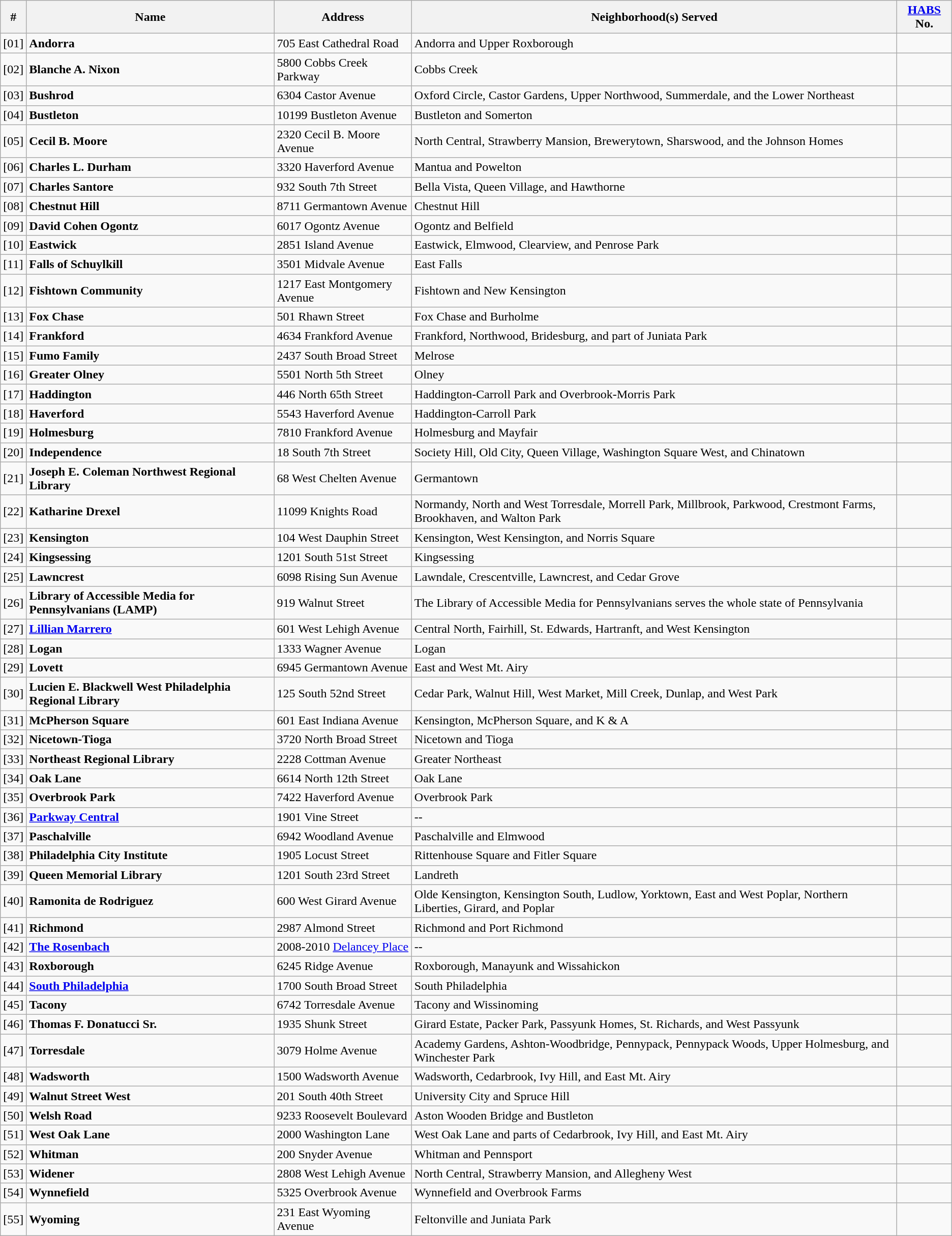<table class="wikitable sortable">
<tr>
<th>#</th>
<th>Name</th>
<th>Address</th>
<th>Neighborhood(s) Served</th>
<th><a href='#'>HABS</a> No.</th>
</tr>
<tr>
<td>[01]</td>
<td><strong>Andorra</strong></td>
<td>705 East Cathedral Road</td>
<td>Andorra and Upper Roxborough</td>
<td></td>
</tr>
<tr>
<td>[02]</td>
<td><strong>Blanche A. Nixon</strong></td>
<td>5800 Cobbs Creek Parkway</td>
<td>Cobbs Creek</td>
<td></td>
</tr>
<tr>
<td>[03]</td>
<td><strong>Bushrod</strong></td>
<td>6304 Castor Avenue</td>
<td>Oxford Circle, Castor Gardens, Upper Northwood, Summerdale, and the Lower Northeast</td>
<td></td>
</tr>
<tr>
<td>[04]</td>
<td><strong>Bustleton</strong></td>
<td>10199 Bustleton Avenue</td>
<td>Bustleton and Somerton</td>
<td></td>
</tr>
<tr>
<td>[05]</td>
<td><strong>Cecil B. Moore</strong></td>
<td>2320 Cecil B. Moore Avenue</td>
<td>North Central, Strawberry Mansion, Brewerytown, Sharswood, and the Johnson Homes</td>
<td></td>
</tr>
<tr>
<td>[06]</td>
<td><strong>Charles L. Durham</strong></td>
<td>3320 Haverford Avenue</td>
<td>Mantua and Powelton</td>
<td></td>
</tr>
<tr>
<td>[07]</td>
<td><strong>Charles Santore</strong></td>
<td>932 South 7th Street</td>
<td>Bella Vista, Queen Village, and Hawthorne</td>
<td></td>
</tr>
<tr>
<td>[08]</td>
<td><strong>Chestnut Hill</strong></td>
<td>8711 Germantown Avenue</td>
<td>Chestnut Hill</td>
<td></td>
</tr>
<tr>
<td>[09]</td>
<td><strong>David Cohen Ogontz</strong></td>
<td>6017 Ogontz Avenue</td>
<td>Ogontz and Belfield</td>
<td></td>
</tr>
<tr>
<td>[10]</td>
<td><strong>Eastwick</strong></td>
<td>2851 Island Avenue</td>
<td>Eastwick, Elmwood, Clearview, and Penrose Park</td>
<td></td>
</tr>
<tr>
<td>[11]</td>
<td><strong>Falls of Schuylkill</strong></td>
<td>3501 Midvale Avenue</td>
<td>East Falls</td>
<td></td>
</tr>
<tr>
<td>[12]</td>
<td><strong>Fishtown Community</strong></td>
<td>1217 East Montgomery Avenue</td>
<td>Fishtown and New Kensington</td>
<td></td>
</tr>
<tr>
<td>[13]</td>
<td><strong>Fox Chase</strong></td>
<td>501 Rhawn Street</td>
<td>Fox Chase and Burholme</td>
<td></td>
</tr>
<tr>
<td>[14]</td>
<td><strong>Frankford</strong></td>
<td>4634 Frankford Avenue</td>
<td>Frankford, Northwood, Bridesburg, and part of Juniata Park</td>
<td></td>
</tr>
<tr>
<td>[15]</td>
<td><strong>Fumo Family</strong></td>
<td>2437 South Broad Street</td>
<td>Melrose</td>
<td></td>
</tr>
<tr>
<td>[16]</td>
<td><strong>Greater Olney</strong></td>
<td>5501 North 5th Street</td>
<td>Olney</td>
<td></td>
</tr>
<tr>
<td>[17]</td>
<td><strong>Haddington</strong></td>
<td>446 North 65th Street</td>
<td>Haddington-Carroll Park and Overbrook-Morris Park</td>
<td></td>
</tr>
<tr>
<td>[18]</td>
<td><strong>Haverford</strong></td>
<td>5543 Haverford Avenue</td>
<td>Haddington-Carroll Park</td>
<td></td>
</tr>
<tr>
<td>[19]</td>
<td><strong>Holmesburg</strong></td>
<td>7810 Frankford Avenue</td>
<td>Holmesburg and Mayfair</td>
<td></td>
</tr>
<tr>
<td>[20]</td>
<td><strong>Independence</strong></td>
<td>18 South 7th Street</td>
<td>Society Hill, Old City, Queen Village, Washington Square West, and Chinatown</td>
<td></td>
</tr>
<tr>
<td>[21]</td>
<td><strong>Joseph E. Coleman Northwest Regional Library</strong></td>
<td>68 West Chelten Avenue</td>
<td>Germantown</td>
<td></td>
</tr>
<tr>
<td>[22]</td>
<td><strong>Katharine Drexel</strong></td>
<td>11099 Knights Road</td>
<td>Normandy, North and West Torresdale, Morrell Park, Millbrook, Parkwood, Crestmont Farms, Brookhaven, and Walton Park</td>
<td></td>
</tr>
<tr>
<td>[23]</td>
<td><strong>Kensington</strong></td>
<td>104 West Dauphin Street</td>
<td>Kensington, West Kensington, and Norris Square</td>
<td></td>
</tr>
<tr>
<td>[24]</td>
<td><strong>Kingsessing</strong></td>
<td>1201 South 51st Street</td>
<td>Kingsessing</td>
<td></td>
</tr>
<tr>
<td>[25]</td>
<td><strong>Lawncrest</strong></td>
<td>6098 Rising Sun Avenue</td>
<td>Lawndale, Crescentville, Lawncrest, and Cedar Grove</td>
<td></td>
</tr>
<tr>
<td>[26]</td>
<td><strong>Library of Accessible Media for Pennsylvanians (LAMP)</strong></td>
<td>919 Walnut Street</td>
<td>The Library of Accessible Media for Pennsylvanians serves the whole state of Pennsylvania</td>
<td></td>
</tr>
<tr>
<td>[27]</td>
<td><strong><a href='#'>Lillian Marrero</a></strong></td>
<td>601 West Lehigh Avenue</td>
<td>Central North, Fairhill, St. Edwards, Hartranft, and West Kensington</td>
<td></td>
</tr>
<tr>
<td>[28]</td>
<td><strong>Logan</strong></td>
<td>1333 Wagner Avenue</td>
<td>Logan</td>
<td></td>
</tr>
<tr>
<td>[29]</td>
<td><strong>Lovett</strong></td>
<td>6945 Germantown Avenue</td>
<td>East and West Mt. Airy</td>
<td></td>
</tr>
<tr>
<td>[30]</td>
<td><strong>Lucien E. Blackwell West Philadelphia Regional Library</strong></td>
<td>125 South 52nd Street</td>
<td>Cedar Park, Walnut Hill, West Market, Mill Creek, Dunlap, and West Park</td>
<td></td>
</tr>
<tr>
<td>[31]</td>
<td><strong>McPherson Square</strong></td>
<td>601 East Indiana Avenue</td>
<td>Kensington, McPherson Square, and K & A</td>
<td></td>
</tr>
<tr>
<td>[32]</td>
<td><strong>Nicetown-Tioga</strong></td>
<td>3720 North Broad Street</td>
<td>Nicetown and Tioga</td>
<td></td>
</tr>
<tr>
<td>[33]</td>
<td><strong>Northeast Regional Library</strong></td>
<td>2228 Cottman Avenue</td>
<td>Greater Northeast</td>
<td></td>
</tr>
<tr>
<td>[34]</td>
<td><strong>Oak Lane</strong></td>
<td>6614 North 12th Street</td>
<td>Oak Lane</td>
<td></td>
</tr>
<tr>
<td>[35]</td>
<td><strong>Overbrook Park</strong></td>
<td>7422 Haverford Avenue</td>
<td>Overbrook Park</td>
<td></td>
</tr>
<tr>
<td>[36]</td>
<td><strong><a href='#'>Parkway Central</a></strong></td>
<td>1901 Vine Street</td>
<td>--</td>
<td></td>
</tr>
<tr>
<td>[37]</td>
<td><strong>Paschalville</strong></td>
<td>6942 Woodland Avenue</td>
<td>Paschalville and Elmwood</td>
<td></td>
</tr>
<tr>
<td>[38]</td>
<td><strong>Philadelphia City Institute</strong></td>
<td>1905 Locust Street</td>
<td>Rittenhouse Square and Fitler Square</td>
<td></td>
</tr>
<tr>
<td>[39]</td>
<td><strong>Queen Memorial Library</strong></td>
<td>1201 South 23rd Street</td>
<td>Landreth</td>
<td></td>
</tr>
<tr>
<td>[40]</td>
<td><strong>Ramonita de Rodriguez</strong></td>
<td>600 West Girard Avenue</td>
<td>Olde Kensington, Kensington South, Ludlow, Yorktown, East and West Poplar, Northern Liberties, Girard, and Poplar</td>
<td></td>
</tr>
<tr>
<td>[41]</td>
<td><strong>Richmond</strong></td>
<td>2987 Almond Street</td>
<td>Richmond and Port Richmond</td>
<td></td>
</tr>
<tr>
<td>[42]</td>
<td><strong><a href='#'>The Rosenbach</a></strong></td>
<td>2008-2010 <a href='#'>Delancey Place</a></td>
<td>--</td>
<td></td>
</tr>
<tr>
<td>[43]</td>
<td><strong>Roxborough</strong></td>
<td>6245 Ridge Avenue</td>
<td>Roxborough, Manayunk and Wissahickon</td>
<td></td>
</tr>
<tr>
<td>[44]</td>
<td><strong><a href='#'>South Philadelphia</a></strong></td>
<td>1700 South Broad Street</td>
<td>South Philadelphia</td>
<td></td>
</tr>
<tr>
<td>[45]</td>
<td><strong>Tacony</strong></td>
<td>6742 Torresdale Avenue</td>
<td>Tacony and Wissinoming</td>
<td></td>
</tr>
<tr>
<td>[46]</td>
<td><strong>Thomas F. Donatucci Sr.</strong></td>
<td>1935 Shunk Street</td>
<td>Girard Estate, Packer Park, Passyunk Homes, St. Richards, and West Passyunk</td>
<td></td>
</tr>
<tr>
<td>[47]</td>
<td><strong>Torresdale</strong></td>
<td>3079 Holme Avenue</td>
<td>Academy Gardens, Ashton-Woodbridge, Pennypack, Pennypack Woods, Upper Holmesburg, and Winchester Park</td>
<td></td>
</tr>
<tr>
<td>[48]</td>
<td><strong>Wadsworth</strong></td>
<td>1500 Wadsworth Avenue</td>
<td>Wadsworth, Cedarbrook, Ivy Hill, and East Mt. Airy</td>
<td></td>
</tr>
<tr>
<td>[49]</td>
<td><strong>Walnut Street West</strong></td>
<td>201 South 40th Street</td>
<td>University City and Spruce Hill</td>
<td></td>
</tr>
<tr>
<td>[50]</td>
<td><strong>Welsh Road</strong></td>
<td>9233 Roosevelt Boulevard</td>
<td>Aston Wooden Bridge and Bustleton</td>
<td></td>
</tr>
<tr>
<td>[51]</td>
<td><strong>West Oak Lane</strong></td>
<td>2000 Washington Lane</td>
<td>West Oak Lane and parts of Cedarbrook, Ivy Hill, and East Mt. Airy</td>
<td></td>
</tr>
<tr>
<td>[52]</td>
<td><strong>Whitman</strong></td>
<td>200 Snyder Avenue</td>
<td>Whitman and Pennsport</td>
<td></td>
</tr>
<tr>
<td>[53]</td>
<td><strong>Widener</strong></td>
<td>2808 West Lehigh Avenue</td>
<td>North Central, Strawberry Mansion, and Allegheny West</td>
<td></td>
</tr>
<tr>
<td>[54]</td>
<td><strong>Wynnefield</strong></td>
<td>5325 Overbrook Avenue</td>
<td>Wynnefield and Overbrook Farms</td>
<td></td>
</tr>
<tr>
<td>[55]</td>
<td><strong>Wyoming</strong></td>
<td>231 East Wyoming Avenue</td>
<td>Feltonville and Juniata Park</td>
<td></td>
</tr>
</table>
